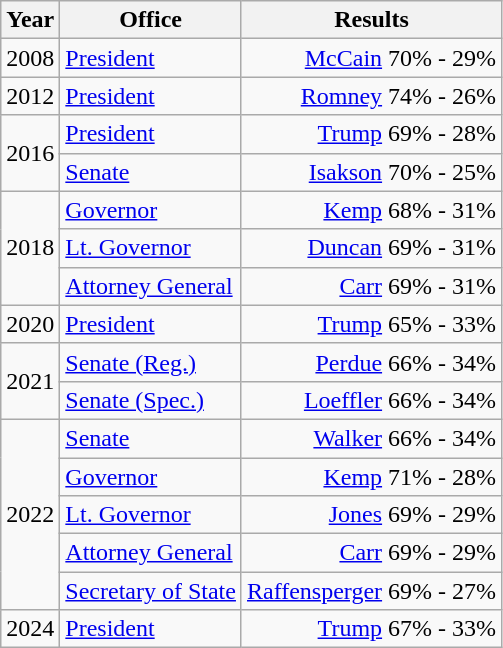<table class=wikitable>
<tr>
<th>Year</th>
<th>Office</th>
<th>Results</th>
</tr>
<tr>
<td>2008</td>
<td><a href='#'>President</a></td>
<td align="right" ><a href='#'>McCain</a> 70% - 29%</td>
</tr>
<tr>
<td>2012</td>
<td><a href='#'>President</a></td>
<td align="right" ><a href='#'>Romney</a> 74% - 26%</td>
</tr>
<tr>
<td rowspan=2>2016</td>
<td><a href='#'>President</a></td>
<td align="right" ><a href='#'>Trump</a> 69% - 28%</td>
</tr>
<tr>
<td><a href='#'>Senate</a></td>
<td align="right" ><a href='#'>Isakson</a> 70% - 25%</td>
</tr>
<tr>
<td rowspan=3>2018</td>
<td><a href='#'>Governor</a></td>
<td align="right" ><a href='#'>Kemp</a> 68% - 31%</td>
</tr>
<tr>
<td><a href='#'>Lt. Governor</a></td>
<td align="right" ><a href='#'>Duncan</a> 69% - 31%</td>
</tr>
<tr>
<td><a href='#'>Attorney General</a></td>
<td align="right" ><a href='#'>Carr</a> 69% - 31%</td>
</tr>
<tr>
<td>2020</td>
<td><a href='#'>President</a></td>
<td align="right" ><a href='#'>Trump</a> 65% - 33%</td>
</tr>
<tr>
<td rowspan=2>2021</td>
<td><a href='#'>Senate (Reg.)</a></td>
<td align="right" ><a href='#'>Perdue</a> 66% - 34%</td>
</tr>
<tr>
<td><a href='#'>Senate (Spec.)</a></td>
<td align="right" ><a href='#'>Loeffler</a> 66% - 34%</td>
</tr>
<tr>
<td rowspan=5>2022</td>
<td><a href='#'>Senate</a></td>
<td align="right" ><a href='#'>Walker</a> 66% - 34%</td>
</tr>
<tr>
<td><a href='#'>Governor</a></td>
<td align="right" ><a href='#'>Kemp</a> 71% - 28%</td>
</tr>
<tr>
<td><a href='#'>Lt. Governor</a></td>
<td align="right" ><a href='#'>Jones</a> 69% - 29%</td>
</tr>
<tr>
<td><a href='#'>Attorney General</a></td>
<td align="right" ><a href='#'>Carr</a> 69% - 29%</td>
</tr>
<tr>
<td><a href='#'>Secretary of State</a></td>
<td align="right" ><a href='#'>Raffensperger</a> 69% - 27%</td>
</tr>
<tr>
<td>2024</td>
<td><a href='#'>President</a></td>
<td align="right" ><a href='#'>Trump</a> 67% - 33%</td>
</tr>
</table>
